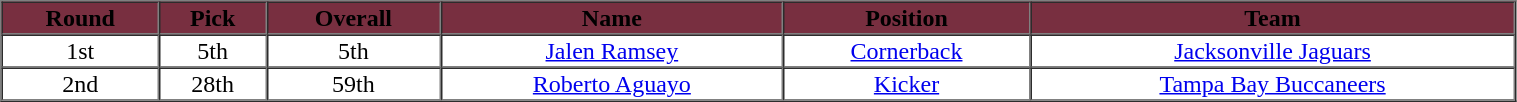<table cellpadding="1" border="1" cellspacing="0" width="80%">
<tr>
<th bgcolor="#782F40"><span>Round</span></th>
<th bgcolor="#782F40"><span>Pick</span></th>
<th bgcolor="#782F40"><span>Overall</span></th>
<th bgcolor="#782F40"><span>Name</span></th>
<th bgcolor="#782F40"><span>Position</span></th>
<th bgcolor="#782F40"><span>Team</span></th>
</tr>
<tr align="center">
<td>1st</td>
<td>5th</td>
<td>5th</td>
<td><a href='#'>Jalen Ramsey</a></td>
<td><a href='#'>Cornerback</a></td>
<td><a href='#'>Jacksonville Jaguars</a></td>
</tr>
<tr align="center">
<td>2nd</td>
<td>28th</td>
<td>59th</td>
<td><a href='#'>Roberto Aguayo</a></td>
<td><a href='#'>Kicker</a></td>
<td><a href='#'>Tampa Bay Buccaneers</a></td>
</tr>
</table>
